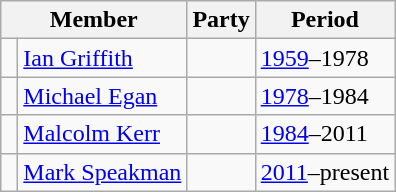<table class="wikitable">
<tr>
<th colspan="2">Member</th>
<th>Party</th>
<th>Period</th>
</tr>
<tr>
<td> </td>
<td><a href='#'>Ian Griffith</a></td>
<td></td>
<td><a href='#'>1959</a>–1978</td>
</tr>
<tr>
<td> </td>
<td><a href='#'>Michael Egan</a></td>
<td></td>
<td><a href='#'>1978</a>–1984</td>
</tr>
<tr>
<td> </td>
<td><a href='#'>Malcolm Kerr</a></td>
<td></td>
<td><a href='#'>1984</a>–2011</td>
</tr>
<tr>
<td> </td>
<td><a href='#'>Mark Speakman</a></td>
<td></td>
<td><a href='#'>2011</a>–present</td>
</tr>
</table>
